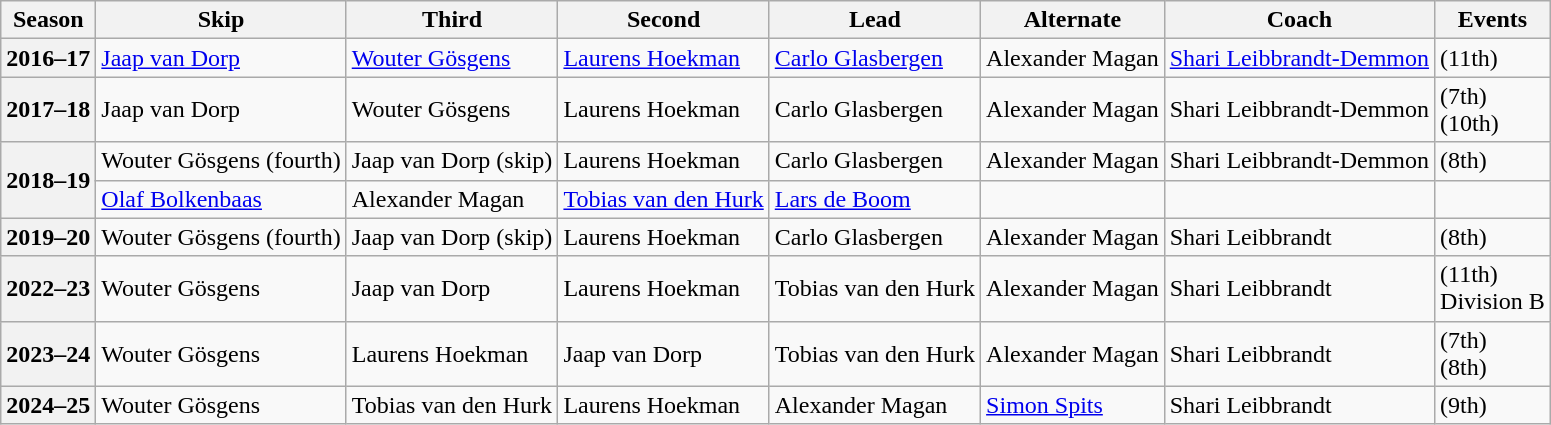<table class="wikitable">
<tr>
<th scope="col">Season</th>
<th scope="col">Skip</th>
<th scope="col">Third</th>
<th scope="col">Second</th>
<th scope="col">Lead</th>
<th scope="col">Alternate</th>
<th scope="col">Coach</th>
<th scope="col">Events</th>
</tr>
<tr>
<th scope="row">2016–17</th>
<td><a href='#'>Jaap van Dorp</a></td>
<td><a href='#'>Wouter Gösgens</a></td>
<td><a href='#'>Laurens Hoekman</a></td>
<td><a href='#'>Carlo Glasbergen</a></td>
<td>Alexander Magan</td>
<td><a href='#'>Shari Leibbrandt-Demmon</a></td>
<td> (11th)</td>
</tr>
<tr>
<th scope="row">2017–18</th>
<td>Jaap van Dorp</td>
<td>Wouter Gösgens</td>
<td>Laurens Hoekman</td>
<td>Carlo Glasbergen</td>
<td>Alexander Magan</td>
<td>Shari Leibbrandt-Demmon</td>
<td> (7th)<br> (10th)</td>
</tr>
<tr>
<th scope="row" rowspan=2>2018–19</th>
<td>Wouter Gösgens (fourth)</td>
<td>Jaap van Dorp (skip)</td>
<td>Laurens Hoekman</td>
<td>Carlo Glasbergen</td>
<td>Alexander Magan</td>
<td>Shari Leibbrandt-Demmon</td>
<td> (8th)</td>
</tr>
<tr>
<td><a href='#'>Olaf Bolkenbaas</a></td>
<td>Alexander Magan</td>
<td><a href='#'>Tobias van den Hurk</a></td>
<td><a href='#'>Lars de Boom</a></td>
<td></td>
<td></td>
<td></td>
</tr>
<tr>
<th scope="row">2019–20</th>
<td>Wouter Gösgens (fourth)</td>
<td>Jaap van Dorp (skip)</td>
<td>Laurens Hoekman</td>
<td>Carlo Glasbergen</td>
<td>Alexander Magan</td>
<td>Shari Leibbrandt</td>
<td> (8th)</td>
</tr>
<tr>
<th scope="row">2022–23</th>
<td>Wouter Gösgens</td>
<td>Jaap van Dorp</td>
<td>Laurens Hoekman</td>
<td>Tobias van den Hurk</td>
<td>Alexander Magan</td>
<td>Shari Leibbrandt</td>
<td> (11th)<br> Division B</td>
</tr>
<tr>
<th scope="row">2023–24</th>
<td>Wouter Gösgens</td>
<td>Laurens Hoekman</td>
<td>Jaap van Dorp</td>
<td>Tobias van den Hurk</td>
<td>Alexander Magan</td>
<td>Shari Leibbrandt</td>
<td> (7th) <br>  (8th)</td>
</tr>
<tr>
<th scope="row">2024–25</th>
<td>Wouter Gösgens</td>
<td>Tobias van den Hurk</td>
<td>Laurens Hoekman</td>
<td>Alexander Magan</td>
<td><a href='#'>Simon Spits</a></td>
<td>Shari Leibbrandt</td>
<td> (9th)</td>
</tr>
</table>
